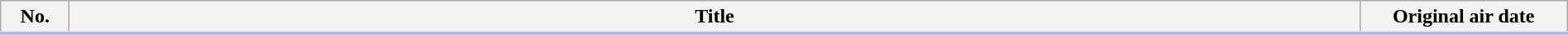<table class="wikitable" style="width:100%; margin:auto; background:#FFF;">
<tr style="border-bottom: 3px solid #CCF;">
<th style="width:3em;">No.</th>
<th>Title</th>
<th style="width:10em;">Original air date</th>
</tr>
<tr>
</tr>
</table>
